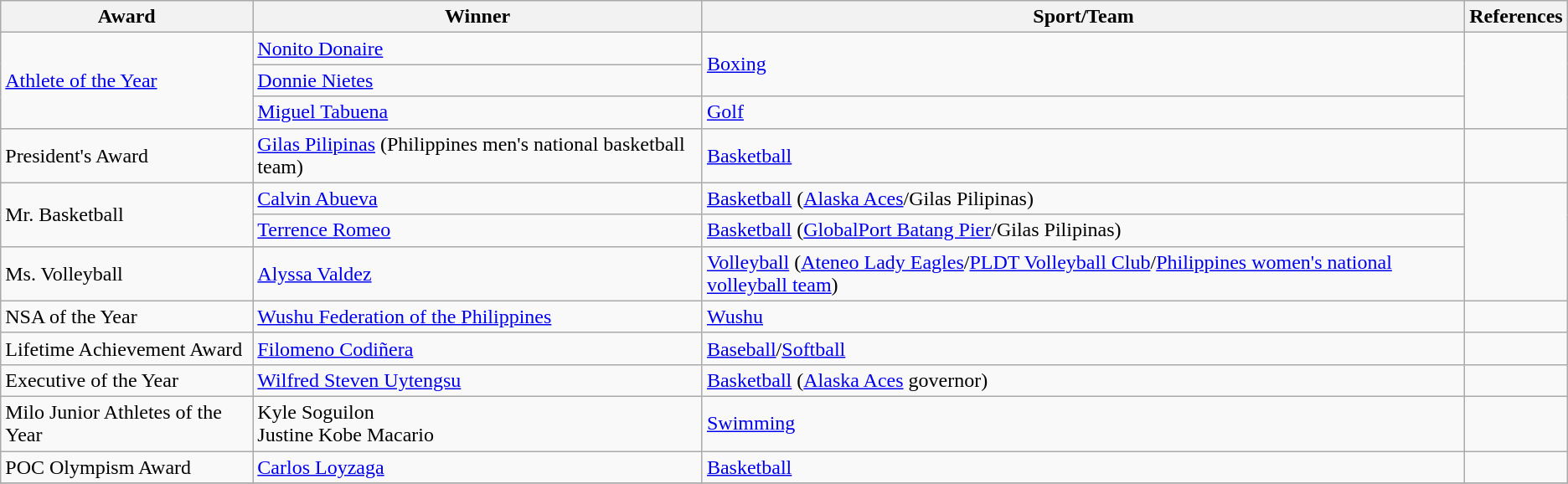<table class="wikitable">
<tr>
<th>Award</th>
<th>Winner</th>
<th>Sport/Team</th>
<th>References</th>
</tr>
<tr>
<td rowspan=3><a href='#'>Athlete of the Year</a></td>
<td><a href='#'>Nonito Donaire</a></td>
<td rowspan=2><a href='#'>Boxing</a></td>
<td rowspan=3></td>
</tr>
<tr>
<td><a href='#'>Donnie Nietes</a></td>
</tr>
<tr>
<td><a href='#'>Miguel Tabuena</a></td>
<td><a href='#'>Golf</a></td>
</tr>
<tr>
<td>President's Award</td>
<td><a href='#'>Gilas Pilipinas</a> (Philippines men's national basketball team)</td>
<td><a href='#'>Basketball</a></td>
<td></td>
</tr>
<tr>
<td rowspan=2>Mr. Basketball</td>
<td><a href='#'>Calvin Abueva</a></td>
<td><a href='#'>Basketball</a> (<a href='#'>Alaska Aces</a>/Gilas Pilipinas)</td>
<td rowspan=3></td>
</tr>
<tr>
<td><a href='#'>Terrence Romeo</a></td>
<td><a href='#'>Basketball</a> (<a href='#'>GlobalPort Batang Pier</a>/Gilas Pilipinas)</td>
</tr>
<tr>
<td>Ms. Volleyball</td>
<td><a href='#'>Alyssa Valdez</a></td>
<td><a href='#'>Volleyball</a> (<a href='#'>Ateneo Lady Eagles</a>/<a href='#'>PLDT Volleyball Club</a>/<a href='#'>Philippines women's national volleyball team</a>)</td>
</tr>
<tr>
<td>NSA of the Year</td>
<td><a href='#'>Wushu Federation of the Philippines</a></td>
<td><a href='#'>Wushu</a></td>
<td></td>
</tr>
<tr>
<td>Lifetime Achievement Award</td>
<td><a href='#'>Filomeno Codiñera</a></td>
<td><a href='#'>Baseball</a>/<a href='#'>Softball</a></td>
<td></td>
</tr>
<tr>
<td>Executive of the Year</td>
<td><a href='#'>Wilfred Steven Uytengsu</a></td>
<td><a href='#'>Basketball</a> (<a href='#'>Alaska Aces</a> governor)</td>
<td></td>
</tr>
<tr>
<td>Milo Junior Athletes of the Year</td>
<td>Kyle Soguilon<br>Justine Kobe Macario</td>
<td><a href='#'>Swimming</a><br></td>
<td></td>
</tr>
<tr>
<td>POC Olympism Award</td>
<td><a href='#'>Carlos Loyzaga</a></td>
<td><a href='#'>Basketball</a></td>
<td></td>
</tr>
<tr>
</tr>
</table>
